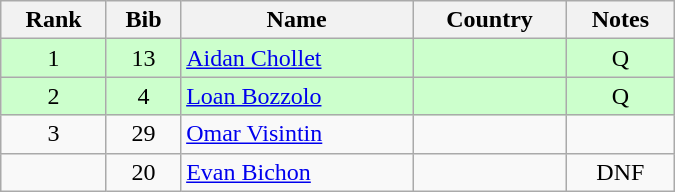<table class="wikitable" style="text-align:center; width:450px">
<tr>
<th>Rank</th>
<th>Bib</th>
<th>Name</th>
<th>Country</th>
<th>Notes</th>
</tr>
<tr bgcolor=ccffcc>
<td>1</td>
<td>13</td>
<td align=left><a href='#'>Aidan Chollet</a></td>
<td align=left></td>
<td>Q</td>
</tr>
<tr bgcolor=ccffcc>
<td>2</td>
<td>4</td>
<td align=left><a href='#'>Loan Bozzolo</a></td>
<td align=left></td>
<td>Q</td>
</tr>
<tr>
<td>3</td>
<td>29</td>
<td align=left><a href='#'>Omar Visintin</a></td>
<td align=left></td>
<td></td>
</tr>
<tr>
<td></td>
<td>20</td>
<td align=left><a href='#'>Evan Bichon</a></td>
<td align=left></td>
<td>DNF</td>
</tr>
</table>
